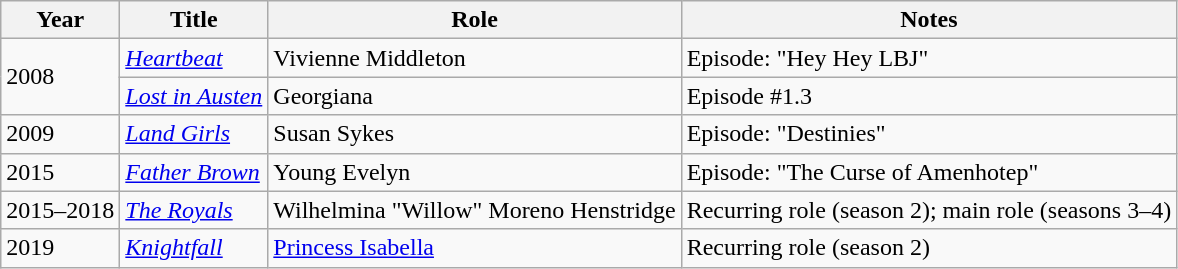<table class="wikitable sortable">
<tr>
<th scope="col">Year</th>
<th scope="col">Title</th>
<th scope="col">Role</th>
<th scope="col" class="unsortable">Notes</th>
</tr>
<tr>
<td rowspan="2">2008</td>
<td><em><a href='#'>Heartbeat</a></em></td>
<td>Vivienne Middleton</td>
<td>Episode: "Hey Hey LBJ"</td>
</tr>
<tr>
<td><em><a href='#'>Lost in Austen</a></em></td>
<td>Georgiana</td>
<td>Episode #1.3</td>
</tr>
<tr>
<td>2009</td>
<td><em><a href='#'>Land Girls</a></em></td>
<td>Susan Sykes</td>
<td>Episode: "Destinies"</td>
</tr>
<tr>
<td>2015</td>
<td><em><a href='#'>Father Brown</a></em></td>
<td>Young Evelyn</td>
<td>Episode: "The Curse of Amenhotep"</td>
</tr>
<tr>
<td>2015–2018</td>
<td><em><a href='#'>The Royals</a></em></td>
<td>Wilhelmina "Willow" Moreno Henstridge</td>
<td>Recurring role (season 2); main role (seasons 3–4)</td>
</tr>
<tr>
<td>2019</td>
<td><em><a href='#'>Knightfall</a></em></td>
<td><a href='#'>Princess Isabella</a></td>
<td>Recurring role (season 2)</td>
</tr>
</table>
